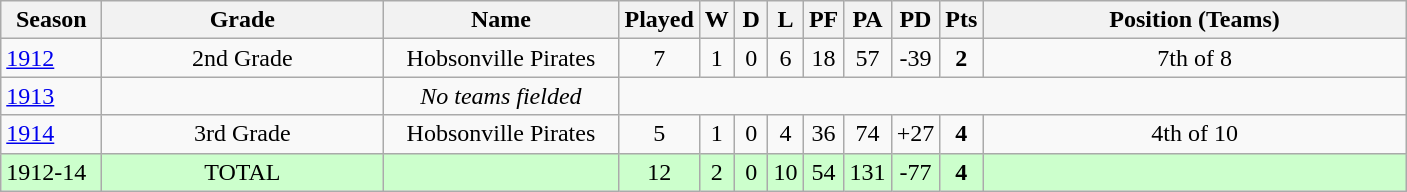<table class="wikitable" style="text-align:center;">
<tr>
<th width=60>Season</th>
<th width=180 abbr="Grade">Grade</th>
<th width=150 abbr="Name">Name</th>
<th width=15 abbr="Played">Played</th>
<th width=15 abbr="Won">W</th>
<th width=15 abbr="Drawn">D</th>
<th width=15 abbr="Lost">L</th>
<th width=20 abbr="Points for">PF</th>
<th width=20 abbr="Points against">PA</th>
<th width=20 abbr="Points difference">PD</th>
<th width=20 abbr="Points">Pts</th>
<th width=275>Position (Teams)</th>
</tr>
<tr>
<td style="text-align:left;"><a href='#'>1912</a></td>
<td>2nd Grade</td>
<td>Hobsonville Pirates</td>
<td>7</td>
<td>1</td>
<td>0</td>
<td>6</td>
<td>18</td>
<td>57</td>
<td>-39</td>
<td><strong>2</strong></td>
<td>7th of 8</td>
</tr>
<tr>
<td style="text-align:left;"><a href='#'>1913</a></td>
<td></td>
<td><em>No teams fielded</em></td>
</tr>
<tr>
<td style="text-align:left;"><a href='#'>1914</a></td>
<td>3rd Grade</td>
<td>Hobsonville Pirates</td>
<td>5</td>
<td>1</td>
<td>0</td>
<td>4</td>
<td>36</td>
<td>74</td>
<td>+27</td>
<td><strong>4</strong></td>
<td>4th of 10</td>
</tr>
<tr style="background: #ccffcc;">
<td style="text-align:left;">1912-14</td>
<td>TOTAL</td>
<td></td>
<td>12</td>
<td>2</td>
<td>0</td>
<td>10</td>
<td>54</td>
<td>131</td>
<td>-77</td>
<td><strong>4</strong></td>
<td></td>
</tr>
</table>
